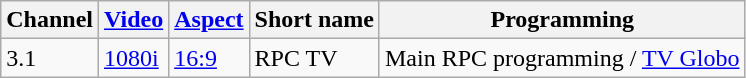<table class="wikitable">
<tr>
<th>Channel</th>
<th><a href='#'>Video</a></th>
<th><a href='#'>Aspect</a></th>
<th>Short name</th>
<th>Programming</th>
</tr>
<tr>
<td>3.1</td>
<td><a href='#'>1080i</a></td>
<td><a href='#'>16:9</a></td>
<td>RPC TV</td>
<td>Main RPC programming / <a href='#'>TV Globo</a></td>
</tr>
</table>
